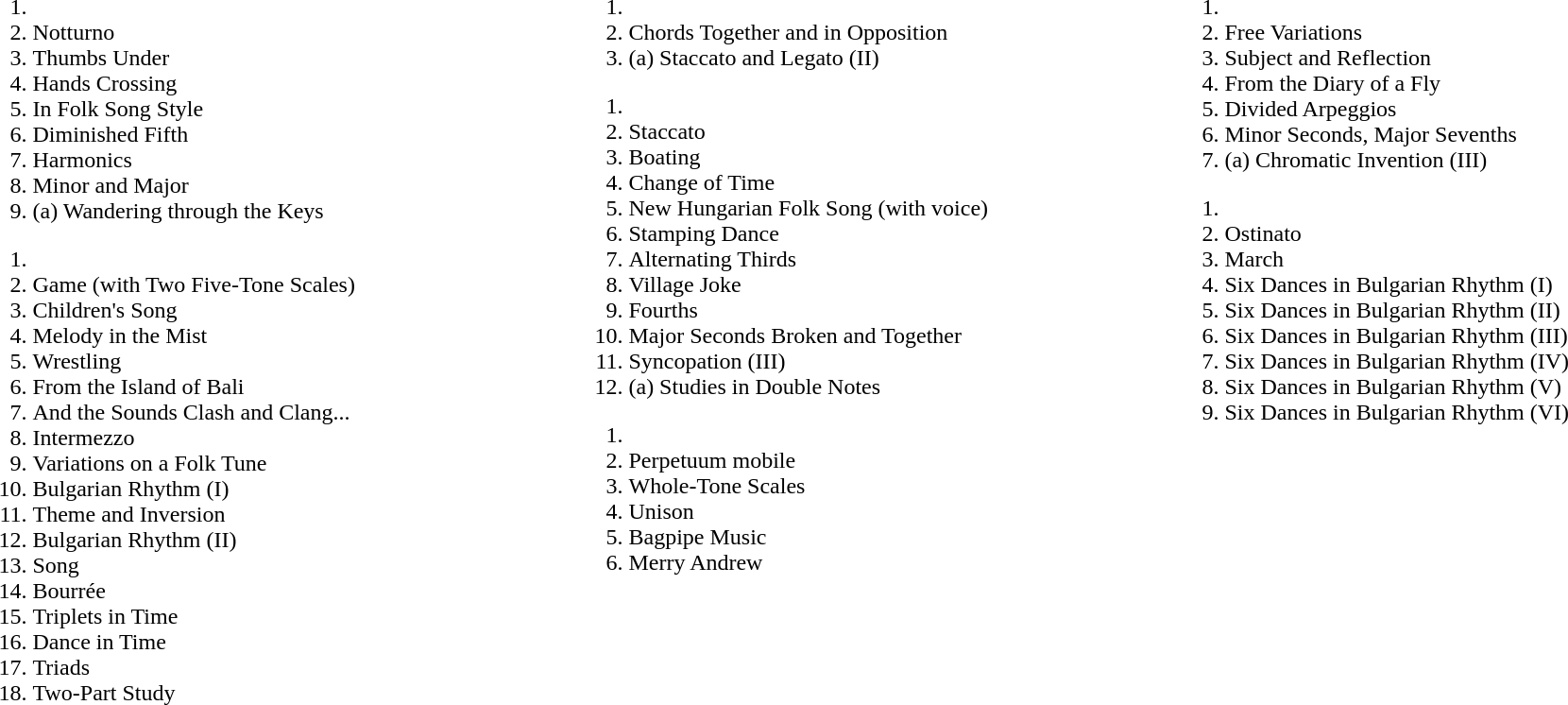<table width=100%>
<tr valign ="top">
<td width=33%><br><ol><li><li> Notturno</li><li>Thumbs Under</li><li>Hands Crossing</li><li>In Folk Song Style</li><li>Diminished Fifth</li><li>Harmonics</li><li>Minor and Major</li><li>(a) Wandering through the Keys</li></ol><ol><li><li> Game (with Two Five-Tone Scales)</li><li>Children's Song</li><li>Melody in the Mist</li><li>Wrestling</li><li>From the Island of Bali</li><li>And the Sounds Clash and Clang...</li><li>Intermezzo</li><li>Variations on a Folk Tune</li><li>Bulgarian Rhythm (I)</li><li>Theme and Inversion</li><li>Bulgarian Rhythm (II)</li><li>Song</li><li>Bourrée</li><li>Triplets in  Time</li><li>Dance in  Time</li><li>Triads</li><li>Two-Part Study</li></ol></td>
<td width=33%><br><ol><li><li> Chords Together and in Opposition</li><li>(a) Staccato and Legato (II)</li></ol><ol><li><li> Staccato</li><li>Boating</li><li>Change of Time</li><li>New Hungarian Folk Song (with voice)</li><li>Stamping Dance</li><li>Alternating Thirds</li><li>Village Joke</li><li>Fourths</li><li>Major Seconds Broken and Together</li><li>Syncopation (III)</li><li>(a) Studies in Double Notes</li></ol><ol><li><li> Perpetuum mobile</li><li>Whole-Tone Scales</li><li>Unison</li><li>Bagpipe Music</li><li>Merry Andrew</li></ol></td>
<td width=33%><br><ol><li><li> Free Variations</li><li>Subject and Reflection</li><li>From the Diary of a Fly</li><li>Divided Arpeggios</li><li>Minor Seconds, Major Sevenths</li><li>(a) Chromatic Invention (III)</li></ol><ol><li><li> Ostinato</li><li>March</li><li>Six Dances in Bulgarian Rhythm (I)</li><li>Six Dances in Bulgarian Rhythm (II)</li><li>Six Dances in Bulgarian Rhythm (III)</li><li>Six Dances in Bulgarian Rhythm (IV)</li><li>Six Dances in Bulgarian Rhythm (V)</li><li>Six Dances in Bulgarian Rhythm (VI)</li></ol></td>
</tr>
</table>
